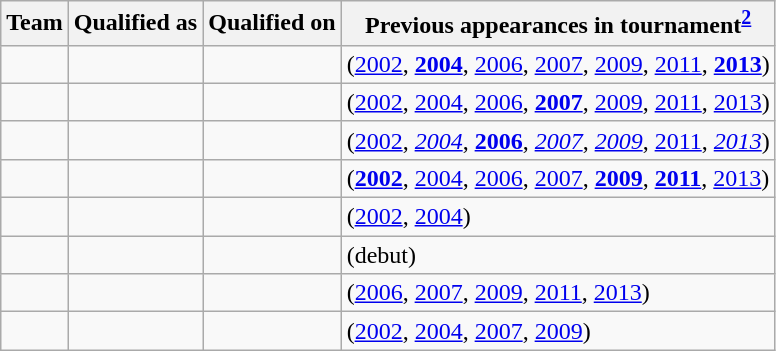<table class="wikitable sortable">
<tr>
<th>Team</th>
<th>Qualified as</th>
<th>Qualified on</th>
<th>Previous appearances in tournament<sup><strong><a href='#'>2</a></strong></sup></th>
</tr>
<tr>
<td></td>
<td></td>
<td></td>
<td> (<a href='#'>2002</a>, <strong><a href='#'>2004</a></strong>, <a href='#'>2006</a>, <a href='#'>2007</a>, <a href='#'>2009</a>, <a href='#'>2011</a>, <strong><a href='#'>2013</a></strong>)</td>
</tr>
<tr>
<td></td>
<td></td>
<td></td>
<td> (<a href='#'>2002</a>, <a href='#'>2004</a>, <a href='#'>2006</a>, <strong><a href='#'>2007</a></strong>, <a href='#'>2009</a>, <a href='#'>2011</a>, <a href='#'>2013</a>)</td>
</tr>
<tr>
<td></td>
<td></td>
<td></td>
<td> (<a href='#'>2002</a>, <em><a href='#'>2004</a></em>, <strong><a href='#'>2006</a></strong>, <em><a href='#'>2007</a></em>, <em><a href='#'>2009</a></em>, <a href='#'>2011</a>, <em><a href='#'>2013</a></em>)</td>
</tr>
<tr>
<td></td>
<td></td>
<td></td>
<td> (<strong><a href='#'>2002</a></strong>, <a href='#'>2004</a>, <a href='#'>2006</a>, <a href='#'>2007</a>, <strong><a href='#'>2009</a></strong>, <strong><a href='#'>2011</a></strong>, <a href='#'>2013</a>)</td>
</tr>
<tr>
<td></td>
<td></td>
<td></td>
<td> (<a href='#'>2002</a>, <a href='#'>2004</a>)</td>
</tr>
<tr>
<td></td>
<td></td>
<td></td>
<td> (debut)</td>
</tr>
<tr>
<td></td>
<td></td>
<td></td>
<td> (<a href='#'>2006</a>, <a href='#'>2007</a>, <a href='#'>2009</a>, <a href='#'>2011</a>, <a href='#'>2013</a>)</td>
</tr>
<tr>
<td></td>
<td></td>
<td></td>
<td> (<a href='#'>2002</a>, <a href='#'>2004</a>, <a href='#'>2007</a>, <a href='#'>2009</a>)</td>
</tr>
</table>
